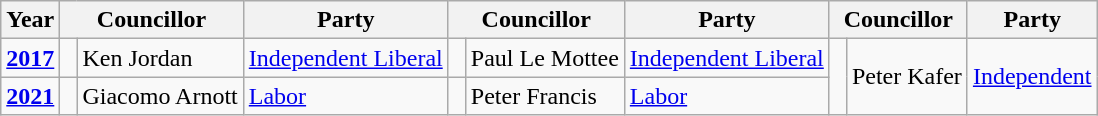<table class="wikitable">
<tr>
<th>Year</th>
<th colspan="2">Councillor</th>
<th>Party</th>
<th colspan="2">Councillor</th>
<th>Party</th>
<th colspan="2">Councillor</th>
<th>Party</th>
</tr>
<tr>
<td><strong><a href='#'>2017</a></strong></td>
<td rowspan="1" width="1px" > </td>
<td rowspan="1">Ken Jordan</td>
<td rowspan="1"><a href='#'>Independent Liberal</a></td>
<td rowspan="1" width="1px" > </td>
<td rowspan="1">Paul Le Mottee</td>
<td rowspan="1"><a href='#'>Independent Liberal</a></td>
<td rowspan="2" width="1px" > </td>
<td rowspan="2">Peter Kafer</td>
<td rowspan="2"><a href='#'>Independent</a></td>
</tr>
<tr>
<td><strong><a href='#'>2021</a></strong></td>
<td rowspan="1" width="1px" > </td>
<td rowspan="1">Giacomo Arnott</td>
<td rowspan="1"><a href='#'>Labor</a></td>
<td rowspan="1" width="1px" > </td>
<td rowspan="1">Peter Francis</td>
<td rowspan="1"><a href='#'>Labor</a></td>
</tr>
</table>
